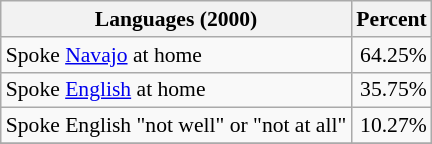<table class="wikitable sortable collapsible" style="font-size: 90%;">
<tr>
<th>Languages (2000) </th>
<th>Percent</th>
</tr>
<tr>
<td>Spoke <a href='#'>Navajo</a> at home</td>
<td align=right>64.25%</td>
</tr>
<tr>
<td>Spoke <a href='#'>English</a> at home</td>
<td align=right>35.75%</td>
</tr>
<tr>
<td>Spoke English "not well" or "not at all"</td>
<td align=right>10.27%</td>
</tr>
<tr>
</tr>
</table>
